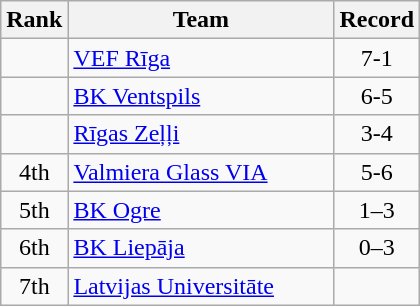<table class=wikitable style="text-align:center;">
<tr>
<th>Rank</th>
<th width=170>Team</th>
<th>Record</th>
</tr>
<tr>
<td></td>
<td align=left><a href='#'>VEF Rīga</a></td>
<td>7-1</td>
</tr>
<tr>
<td></td>
<td align=left><a href='#'>BK Ventspils</a></td>
<td>6-5</td>
</tr>
<tr>
<td></td>
<td align=left><a href='#'>Rīgas Zeļļi</a></td>
<td>3-4</td>
</tr>
<tr>
<td>4th</td>
<td align=left><a href='#'>Valmiera Glass VIA</a></td>
<td>5-6</td>
</tr>
<tr>
<td>5th</td>
<td align=left><a href='#'>BK Ogre</a></td>
<td>1–3</td>
</tr>
<tr>
<td>6th</td>
<td align=left><a href='#'>BK Liepāja</a></td>
<td>0–3</td>
</tr>
<tr>
<td>7th</td>
<td align=left><a href='#'>Latvijas Universitāte</a></td>
<td></td>
</tr>
</table>
